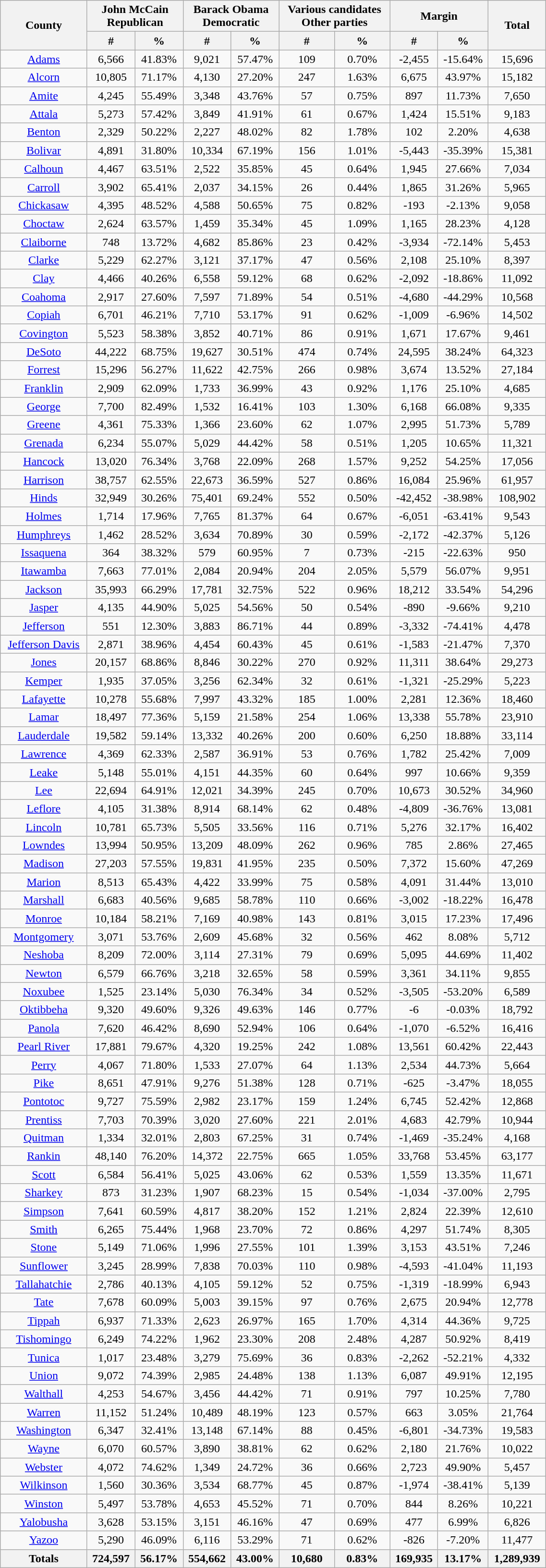<table width="60%" class="wikitable sortable">
<tr>
<th rowspan="2">County</th>
<th colspan="2">John McCain<br>Republican</th>
<th colspan="2">Barack Obama<br>Democratic</th>
<th colspan="2">Various candidates<br>Other parties</th>
<th colspan="2">Margin</th>
<th rowspan="2">Total</th>
</tr>
<tr>
<th style="text-align:center;" data-sort-type="number">#</th>
<th style="text-align:center;" data-sort-type="number">%</th>
<th style="text-align:center;" data-sort-type="number">#</th>
<th style="text-align:center;" data-sort-type="number">%</th>
<th style="text-align:center;" data-sort-type="number">#</th>
<th style="text-align:center;" data-sort-type="number">%</th>
<th style="text-align:center;" data-sort-type="number">#</th>
<th style="text-align:center;" data-sort-type="number">%</th>
</tr>
<tr style="text-align:center;">
<td><a href='#'>Adams</a></td>
<td>6,566</td>
<td>41.83%</td>
<td>9,021</td>
<td>57.47%</td>
<td>109</td>
<td>0.70%</td>
<td>-2,455</td>
<td>-15.64%</td>
<td>15,696</td>
</tr>
<tr style="text-align:center;">
<td><a href='#'>Alcorn</a></td>
<td>10,805</td>
<td>71.17%</td>
<td>4,130</td>
<td>27.20%</td>
<td>247</td>
<td>1.63%</td>
<td>6,675</td>
<td>43.97%</td>
<td>15,182</td>
</tr>
<tr style="text-align:center;">
<td><a href='#'>Amite</a></td>
<td>4,245</td>
<td>55.49%</td>
<td>3,348</td>
<td>43.76%</td>
<td>57</td>
<td>0.75%</td>
<td>897</td>
<td>11.73%</td>
<td>7,650</td>
</tr>
<tr style="text-align:center;">
<td><a href='#'>Attala</a></td>
<td>5,273</td>
<td>57.42%</td>
<td>3,849</td>
<td>41.91%</td>
<td>61</td>
<td>0.67%</td>
<td>1,424</td>
<td>15.51%</td>
<td>9,183</td>
</tr>
<tr style="text-align:center;">
<td><a href='#'>Benton</a></td>
<td>2,329</td>
<td>50.22%</td>
<td>2,227</td>
<td>48.02%</td>
<td>82</td>
<td>1.78%</td>
<td>102</td>
<td>2.20%</td>
<td>4,638</td>
</tr>
<tr style="text-align:center;">
<td><a href='#'>Bolivar</a></td>
<td>4,891</td>
<td>31.80%</td>
<td>10,334</td>
<td>67.19%</td>
<td>156</td>
<td>1.01%</td>
<td>-5,443</td>
<td>-35.39%</td>
<td>15,381</td>
</tr>
<tr style="text-align:center;">
<td><a href='#'>Calhoun</a></td>
<td>4,467</td>
<td>63.51%</td>
<td>2,522</td>
<td>35.85%</td>
<td>45</td>
<td>0.64%</td>
<td>1,945</td>
<td>27.66%</td>
<td>7,034</td>
</tr>
<tr style="text-align:center;">
<td><a href='#'>Carroll</a></td>
<td>3,902</td>
<td>65.41%</td>
<td>2,037</td>
<td>34.15%</td>
<td>26</td>
<td>0.44%</td>
<td>1,865</td>
<td>31.26%</td>
<td>5,965</td>
</tr>
<tr style="text-align:center;">
<td><a href='#'>Chickasaw</a></td>
<td>4,395</td>
<td>48.52%</td>
<td>4,588</td>
<td>50.65%</td>
<td>75</td>
<td>0.82%</td>
<td>-193</td>
<td>-2.13%</td>
<td>9,058</td>
</tr>
<tr style="text-align:center;">
<td><a href='#'>Choctaw</a></td>
<td>2,624</td>
<td>63.57%</td>
<td>1,459</td>
<td>35.34%</td>
<td>45</td>
<td>1.09%</td>
<td>1,165</td>
<td>28.23%</td>
<td>4,128</td>
</tr>
<tr style="text-align:center;">
<td><a href='#'>Claiborne</a></td>
<td>748</td>
<td>13.72%</td>
<td>4,682</td>
<td>85.86%</td>
<td>23</td>
<td>0.42%</td>
<td>-3,934</td>
<td>-72.14%</td>
<td>5,453</td>
</tr>
<tr style="text-align:center;">
<td><a href='#'>Clarke</a></td>
<td>5,229</td>
<td>62.27%</td>
<td>3,121</td>
<td>37.17%</td>
<td>47</td>
<td>0.56%</td>
<td>2,108</td>
<td>25.10%</td>
<td>8,397</td>
</tr>
<tr style="text-align:center;">
<td><a href='#'>Clay</a></td>
<td>4,466</td>
<td>40.26%</td>
<td>6,558</td>
<td>59.12%</td>
<td>68</td>
<td>0.62%</td>
<td>-2,092</td>
<td>-18.86%</td>
<td>11,092</td>
</tr>
<tr style="text-align:center;">
<td><a href='#'>Coahoma</a></td>
<td>2,917</td>
<td>27.60%</td>
<td>7,597</td>
<td>71.89%</td>
<td>54</td>
<td>0.51%</td>
<td>-4,680</td>
<td>-44.29%</td>
<td>10,568</td>
</tr>
<tr style="text-align:center;">
<td><a href='#'>Copiah</a></td>
<td>6,701</td>
<td>46.21%</td>
<td>7,710</td>
<td>53.17%</td>
<td>91</td>
<td>0.62%</td>
<td>-1,009</td>
<td>-6.96%</td>
<td>14,502</td>
</tr>
<tr style="text-align:center;">
<td><a href='#'>Covington</a></td>
<td>5,523</td>
<td>58.38%</td>
<td>3,852</td>
<td>40.71%</td>
<td>86</td>
<td>0.91%</td>
<td>1,671</td>
<td>17.67%</td>
<td>9,461</td>
</tr>
<tr style="text-align:center;">
<td><a href='#'>DeSoto</a></td>
<td>44,222</td>
<td>68.75%</td>
<td>19,627</td>
<td>30.51%</td>
<td>474</td>
<td>0.74%</td>
<td>24,595</td>
<td>38.24%</td>
<td>64,323</td>
</tr>
<tr style="text-align:center;">
<td><a href='#'>Forrest</a></td>
<td>15,296</td>
<td>56.27%</td>
<td>11,622</td>
<td>42.75%</td>
<td>266</td>
<td>0.98%</td>
<td>3,674</td>
<td>13.52%</td>
<td>27,184</td>
</tr>
<tr style="text-align:center;">
<td><a href='#'>Franklin</a></td>
<td>2,909</td>
<td>62.09%</td>
<td>1,733</td>
<td>36.99%</td>
<td>43</td>
<td>0.92%</td>
<td>1,176</td>
<td>25.10%</td>
<td>4,685</td>
</tr>
<tr style="text-align:center;">
<td><a href='#'>George</a></td>
<td>7,700</td>
<td>82.49%</td>
<td>1,532</td>
<td>16.41%</td>
<td>103</td>
<td>1.30%</td>
<td>6,168</td>
<td>66.08%</td>
<td>9,335</td>
</tr>
<tr style="text-align:center;">
<td><a href='#'>Greene</a></td>
<td>4,361</td>
<td>75.33%</td>
<td>1,366</td>
<td>23.60%</td>
<td>62</td>
<td>1.07%</td>
<td>2,995</td>
<td>51.73%</td>
<td>5,789</td>
</tr>
<tr style="text-align:center;">
<td><a href='#'>Grenada</a></td>
<td>6,234</td>
<td>55.07%</td>
<td>5,029</td>
<td>44.42%</td>
<td>58</td>
<td>0.51%</td>
<td>1,205</td>
<td>10.65%</td>
<td>11,321</td>
</tr>
<tr style="text-align:center;">
<td><a href='#'>Hancock</a></td>
<td>13,020</td>
<td>76.34%</td>
<td>3,768</td>
<td>22.09%</td>
<td>268</td>
<td>1.57%</td>
<td>9,252</td>
<td>54.25%</td>
<td>17,056</td>
</tr>
<tr style="text-align:center;">
<td><a href='#'>Harrison</a></td>
<td>38,757</td>
<td>62.55%</td>
<td>22,673</td>
<td>36.59%</td>
<td>527</td>
<td>0.86%</td>
<td>16,084</td>
<td>25.96%</td>
<td>61,957</td>
</tr>
<tr style="text-align:center;">
<td><a href='#'>Hinds</a></td>
<td>32,949</td>
<td>30.26%</td>
<td>75,401</td>
<td>69.24%</td>
<td>552</td>
<td>0.50%</td>
<td>-42,452</td>
<td>-38.98%</td>
<td>108,902</td>
</tr>
<tr style="text-align:center;">
<td><a href='#'>Holmes</a></td>
<td>1,714</td>
<td>17.96%</td>
<td>7,765</td>
<td>81.37%</td>
<td>64</td>
<td>0.67%</td>
<td>-6,051</td>
<td>-63.41%</td>
<td>9,543</td>
</tr>
<tr style="text-align:center;">
<td><a href='#'>Humphreys</a></td>
<td>1,462</td>
<td>28.52%</td>
<td>3,634</td>
<td>70.89%</td>
<td>30</td>
<td>0.59%</td>
<td>-2,172</td>
<td>-42.37%</td>
<td>5,126</td>
</tr>
<tr style="text-align:center;">
<td><a href='#'>Issaquena</a></td>
<td>364</td>
<td>38.32%</td>
<td>579</td>
<td>60.95%</td>
<td>7</td>
<td>0.73%</td>
<td>-215</td>
<td>-22.63%</td>
<td>950</td>
</tr>
<tr style="text-align:center;">
<td><a href='#'>Itawamba</a></td>
<td>7,663</td>
<td>77.01%</td>
<td>2,084</td>
<td>20.94%</td>
<td>204</td>
<td>2.05%</td>
<td>5,579</td>
<td>56.07%</td>
<td>9,951</td>
</tr>
<tr style="text-align:center;">
<td><a href='#'>Jackson</a></td>
<td>35,993</td>
<td>66.29%</td>
<td>17,781</td>
<td>32.75%</td>
<td>522</td>
<td>0.96%</td>
<td>18,212</td>
<td>33.54%</td>
<td>54,296</td>
</tr>
<tr style="text-align:center;">
<td><a href='#'>Jasper</a></td>
<td>4,135</td>
<td>44.90%</td>
<td>5,025</td>
<td>54.56%</td>
<td>50</td>
<td>0.54%</td>
<td>-890</td>
<td>-9.66%</td>
<td>9,210</td>
</tr>
<tr style="text-align:center;">
<td><a href='#'>Jefferson</a></td>
<td>551</td>
<td>12.30%</td>
<td>3,883</td>
<td>86.71%</td>
<td>44</td>
<td>0.89%</td>
<td>-3,332</td>
<td>-74.41%</td>
<td>4,478</td>
</tr>
<tr style="text-align:center;">
<td><a href='#'>Jefferson Davis</a></td>
<td>2,871</td>
<td>38.96%</td>
<td>4,454</td>
<td>60.43%</td>
<td>45</td>
<td>0.61%</td>
<td>-1,583</td>
<td>-21.47%</td>
<td>7,370</td>
</tr>
<tr style="text-align:center;">
<td><a href='#'>Jones</a></td>
<td>20,157</td>
<td>68.86%</td>
<td>8,846</td>
<td>30.22%</td>
<td>270</td>
<td>0.92%</td>
<td>11,311</td>
<td>38.64%</td>
<td>29,273</td>
</tr>
<tr style="text-align:center;">
<td><a href='#'>Kemper</a></td>
<td>1,935</td>
<td>37.05%</td>
<td>3,256</td>
<td>62.34%</td>
<td>32</td>
<td>0.61%</td>
<td>-1,321</td>
<td>-25.29%</td>
<td>5,223</td>
</tr>
<tr style="text-align:center;">
<td><a href='#'>Lafayette</a></td>
<td>10,278</td>
<td>55.68%</td>
<td>7,997</td>
<td>43.32%</td>
<td>185</td>
<td>1.00%</td>
<td>2,281</td>
<td>12.36%</td>
<td>18,460</td>
</tr>
<tr style="text-align:center;">
<td><a href='#'>Lamar</a></td>
<td>18,497</td>
<td>77.36%</td>
<td>5,159</td>
<td>21.58%</td>
<td>254</td>
<td>1.06%</td>
<td>13,338</td>
<td>55.78%</td>
<td>23,910</td>
</tr>
<tr style="text-align:center;">
<td><a href='#'>Lauderdale</a></td>
<td>19,582</td>
<td>59.14%</td>
<td>13,332</td>
<td>40.26%</td>
<td>200</td>
<td>0.60%</td>
<td>6,250</td>
<td>18.88%</td>
<td>33,114</td>
</tr>
<tr style="text-align:center;">
<td><a href='#'>Lawrence</a></td>
<td>4,369</td>
<td>62.33%</td>
<td>2,587</td>
<td>36.91%</td>
<td>53</td>
<td>0.76%</td>
<td>1,782</td>
<td>25.42%</td>
<td>7,009</td>
</tr>
<tr style="text-align:center;">
<td><a href='#'>Leake</a></td>
<td>5,148</td>
<td>55.01%</td>
<td>4,151</td>
<td>44.35%</td>
<td>60</td>
<td>0.64%</td>
<td>997</td>
<td>10.66%</td>
<td>9,359</td>
</tr>
<tr style="text-align:center;">
<td><a href='#'>Lee</a></td>
<td>22,694</td>
<td>64.91%</td>
<td>12,021</td>
<td>34.39%</td>
<td>245</td>
<td>0.70%</td>
<td>10,673</td>
<td>30.52%</td>
<td>34,960</td>
</tr>
<tr style="text-align:center;">
<td><a href='#'>Leflore</a></td>
<td>4,105</td>
<td>31.38%</td>
<td>8,914</td>
<td>68.14%</td>
<td>62</td>
<td>0.48%</td>
<td>-4,809</td>
<td>-36.76%</td>
<td>13,081</td>
</tr>
<tr style="text-align:center;">
<td><a href='#'>Lincoln</a></td>
<td>10,781</td>
<td>65.73%</td>
<td>5,505</td>
<td>33.56%</td>
<td>116</td>
<td>0.71%</td>
<td>5,276</td>
<td>32.17%</td>
<td>16,402</td>
</tr>
<tr style="text-align:center;">
<td><a href='#'>Lowndes</a></td>
<td>13,994</td>
<td>50.95%</td>
<td>13,209</td>
<td>48.09%</td>
<td>262</td>
<td>0.96%</td>
<td>785</td>
<td>2.86%</td>
<td>27,465</td>
</tr>
<tr style="text-align:center;">
<td><a href='#'>Madison</a></td>
<td>27,203</td>
<td>57.55%</td>
<td>19,831</td>
<td>41.95%</td>
<td>235</td>
<td>0.50%</td>
<td>7,372</td>
<td>15.60%</td>
<td>47,269</td>
</tr>
<tr style="text-align:center;">
<td><a href='#'>Marion</a></td>
<td>8,513</td>
<td>65.43%</td>
<td>4,422</td>
<td>33.99%</td>
<td>75</td>
<td>0.58%</td>
<td>4,091</td>
<td>31.44%</td>
<td>13,010</td>
</tr>
<tr style="text-align:center;">
<td><a href='#'>Marshall</a></td>
<td>6,683</td>
<td>40.56%</td>
<td>9,685</td>
<td>58.78%</td>
<td>110</td>
<td>0.66%</td>
<td>-3,002</td>
<td>-18.22%</td>
<td>16,478</td>
</tr>
<tr style="text-align:center;">
<td><a href='#'>Monroe</a></td>
<td>10,184</td>
<td>58.21%</td>
<td>7,169</td>
<td>40.98%</td>
<td>143</td>
<td>0.81%</td>
<td>3,015</td>
<td>17.23%</td>
<td>17,496</td>
</tr>
<tr style="text-align:center;">
<td><a href='#'>Montgomery</a></td>
<td>3,071</td>
<td>53.76%</td>
<td>2,609</td>
<td>45.68%</td>
<td>32</td>
<td>0.56%</td>
<td>462</td>
<td>8.08%</td>
<td>5,712</td>
</tr>
<tr style="text-align:center;">
<td><a href='#'>Neshoba</a></td>
<td>8,209</td>
<td>72.00%</td>
<td>3,114</td>
<td>27.31%</td>
<td>79</td>
<td>0.69%</td>
<td>5,095</td>
<td>44.69%</td>
<td>11,402</td>
</tr>
<tr style="text-align:center;">
<td><a href='#'>Newton</a></td>
<td>6,579</td>
<td>66.76%</td>
<td>3,218</td>
<td>32.65%</td>
<td>58</td>
<td>0.59%</td>
<td>3,361</td>
<td>34.11%</td>
<td>9,855</td>
</tr>
<tr style="text-align:center;">
<td><a href='#'>Noxubee</a></td>
<td>1,525</td>
<td>23.14%</td>
<td>5,030</td>
<td>76.34%</td>
<td>34</td>
<td>0.52%</td>
<td>-3,505</td>
<td>-53.20%</td>
<td>6,589</td>
</tr>
<tr style="text-align:center;">
<td><a href='#'>Oktibbeha</a></td>
<td>9,320</td>
<td>49.60%</td>
<td>9,326</td>
<td>49.63%</td>
<td>146</td>
<td>0.77%</td>
<td>-6</td>
<td>-0.03%</td>
<td>18,792</td>
</tr>
<tr style="text-align:center;">
<td><a href='#'>Panola</a></td>
<td>7,620</td>
<td>46.42%</td>
<td>8,690</td>
<td>52.94%</td>
<td>106</td>
<td>0.64%</td>
<td>-1,070</td>
<td>-6.52%</td>
<td>16,416</td>
</tr>
<tr style="text-align:center;">
<td><a href='#'>Pearl River</a></td>
<td>17,881</td>
<td>79.67%</td>
<td>4,320</td>
<td>19.25%</td>
<td>242</td>
<td>1.08%</td>
<td>13,561</td>
<td>60.42%</td>
<td>22,443</td>
</tr>
<tr style="text-align:center;">
<td><a href='#'>Perry</a></td>
<td>4,067</td>
<td>71.80%</td>
<td>1,533</td>
<td>27.07%</td>
<td>64</td>
<td>1.13%</td>
<td>2,534</td>
<td>44.73%</td>
<td>5,664</td>
</tr>
<tr style="text-align:center;">
<td><a href='#'>Pike</a></td>
<td>8,651</td>
<td>47.91%</td>
<td>9,276</td>
<td>51.38%</td>
<td>128</td>
<td>0.71%</td>
<td>-625</td>
<td>-3.47%</td>
<td>18,055</td>
</tr>
<tr style="text-align:center;">
<td><a href='#'>Pontotoc</a></td>
<td>9,727</td>
<td>75.59%</td>
<td>2,982</td>
<td>23.17%</td>
<td>159</td>
<td>1.24%</td>
<td>6,745</td>
<td>52.42%</td>
<td>12,868</td>
</tr>
<tr style="text-align:center;">
<td><a href='#'>Prentiss</a></td>
<td>7,703</td>
<td>70.39%</td>
<td>3,020</td>
<td>27.60%</td>
<td>221</td>
<td>2.01%</td>
<td>4,683</td>
<td>42.79%</td>
<td>10,944</td>
</tr>
<tr style="text-align:center;">
<td><a href='#'>Quitman</a></td>
<td>1,334</td>
<td>32.01%</td>
<td>2,803</td>
<td>67.25%</td>
<td>31</td>
<td>0.74%</td>
<td>-1,469</td>
<td>-35.24%</td>
<td>4,168</td>
</tr>
<tr style="text-align:center;">
<td><a href='#'>Rankin</a></td>
<td>48,140</td>
<td>76.20%</td>
<td>14,372</td>
<td>22.75%</td>
<td>665</td>
<td>1.05%</td>
<td>33,768</td>
<td>53.45%</td>
<td>63,177</td>
</tr>
<tr style="text-align:center;">
<td><a href='#'>Scott</a></td>
<td>6,584</td>
<td>56.41%</td>
<td>5,025</td>
<td>43.06%</td>
<td>62</td>
<td>0.53%</td>
<td>1,559</td>
<td>13.35%</td>
<td>11,671</td>
</tr>
<tr style="text-align:center;">
<td><a href='#'>Sharkey</a></td>
<td>873</td>
<td>31.23%</td>
<td>1,907</td>
<td>68.23%</td>
<td>15</td>
<td>0.54%</td>
<td>-1,034</td>
<td>-37.00%</td>
<td>2,795</td>
</tr>
<tr style="text-align:center;">
<td><a href='#'>Simpson</a></td>
<td>7,641</td>
<td>60.59%</td>
<td>4,817</td>
<td>38.20%</td>
<td>152</td>
<td>1.21%</td>
<td>2,824</td>
<td>22.39%</td>
<td>12,610</td>
</tr>
<tr style="text-align:center;">
<td><a href='#'>Smith</a></td>
<td>6,265</td>
<td>75.44%</td>
<td>1,968</td>
<td>23.70%</td>
<td>72</td>
<td>0.86%</td>
<td>4,297</td>
<td>51.74%</td>
<td>8,305</td>
</tr>
<tr style="text-align:center;">
<td><a href='#'>Stone</a></td>
<td>5,149</td>
<td>71.06%</td>
<td>1,996</td>
<td>27.55%</td>
<td>101</td>
<td>1.39%</td>
<td>3,153</td>
<td>43.51%</td>
<td>7,246</td>
</tr>
<tr style="text-align:center;">
<td><a href='#'>Sunflower</a></td>
<td>3,245</td>
<td>28.99%</td>
<td>7,838</td>
<td>70.03%</td>
<td>110</td>
<td>0.98%</td>
<td>-4,593</td>
<td>-41.04%</td>
<td>11,193</td>
</tr>
<tr style="text-align:center;">
<td><a href='#'>Tallahatchie</a></td>
<td>2,786</td>
<td>40.13%</td>
<td>4,105</td>
<td>59.12%</td>
<td>52</td>
<td>0.75%</td>
<td>-1,319</td>
<td>-18.99%</td>
<td>6,943</td>
</tr>
<tr style="text-align:center;">
<td><a href='#'>Tate</a></td>
<td>7,678</td>
<td>60.09%</td>
<td>5,003</td>
<td>39.15%</td>
<td>97</td>
<td>0.76%</td>
<td>2,675</td>
<td>20.94%</td>
<td>12,778</td>
</tr>
<tr style="text-align:center;">
<td><a href='#'>Tippah</a></td>
<td>6,937</td>
<td>71.33%</td>
<td>2,623</td>
<td>26.97%</td>
<td>165</td>
<td>1.70%</td>
<td>4,314</td>
<td>44.36%</td>
<td>9,725</td>
</tr>
<tr style="text-align:center;">
<td><a href='#'>Tishomingo</a></td>
<td>6,249</td>
<td>74.22%</td>
<td>1,962</td>
<td>23.30%</td>
<td>208</td>
<td>2.48%</td>
<td>4,287</td>
<td>50.92%</td>
<td>8,419</td>
</tr>
<tr style="text-align:center;">
<td><a href='#'>Tunica</a></td>
<td>1,017</td>
<td>23.48%</td>
<td>3,279</td>
<td>75.69%</td>
<td>36</td>
<td>0.83%</td>
<td>-2,262</td>
<td>-52.21%</td>
<td>4,332</td>
</tr>
<tr style="text-align:center;">
<td><a href='#'>Union</a></td>
<td>9,072</td>
<td>74.39%</td>
<td>2,985</td>
<td>24.48%</td>
<td>138</td>
<td>1.13%</td>
<td>6,087</td>
<td>49.91%</td>
<td>12,195</td>
</tr>
<tr style="text-align:center;">
<td><a href='#'>Walthall</a></td>
<td>4,253</td>
<td>54.67%</td>
<td>3,456</td>
<td>44.42%</td>
<td>71</td>
<td>0.91%</td>
<td>797</td>
<td>10.25%</td>
<td>7,780</td>
</tr>
<tr style="text-align:center;">
<td><a href='#'>Warren</a></td>
<td>11,152</td>
<td>51.24%</td>
<td>10,489</td>
<td>48.19%</td>
<td>123</td>
<td>0.57%</td>
<td>663</td>
<td>3.05%</td>
<td>21,764</td>
</tr>
<tr style="text-align:center;">
<td><a href='#'>Washington</a></td>
<td>6,347</td>
<td>32.41%</td>
<td>13,148</td>
<td>67.14%</td>
<td>88</td>
<td>0.45%</td>
<td>-6,801</td>
<td>-34.73%</td>
<td>19,583</td>
</tr>
<tr style="text-align:center;">
<td><a href='#'>Wayne</a></td>
<td>6,070</td>
<td>60.57%</td>
<td>3,890</td>
<td>38.81%</td>
<td>62</td>
<td>0.62%</td>
<td>2,180</td>
<td>21.76%</td>
<td>10,022</td>
</tr>
<tr style="text-align:center;">
<td><a href='#'>Webster</a></td>
<td>4,072</td>
<td>74.62%</td>
<td>1,349</td>
<td>24.72%</td>
<td>36</td>
<td>0.66%</td>
<td>2,723</td>
<td>49.90%</td>
<td>5,457</td>
</tr>
<tr style="text-align:center;">
<td><a href='#'>Wilkinson</a></td>
<td>1,560</td>
<td>30.36%</td>
<td>3,534</td>
<td>68.77%</td>
<td>45</td>
<td>0.87%</td>
<td>-1,974</td>
<td>-38.41%</td>
<td>5,139</td>
</tr>
<tr style="text-align:center;">
<td><a href='#'>Winston</a></td>
<td>5,497</td>
<td>53.78%</td>
<td>4,653</td>
<td>45.52%</td>
<td>71</td>
<td>0.70%</td>
<td>844</td>
<td>8.26%</td>
<td>10,221</td>
</tr>
<tr style="text-align:center;">
<td><a href='#'>Yalobusha</a></td>
<td>3,628</td>
<td>53.15%</td>
<td>3,151</td>
<td>46.16%</td>
<td>47</td>
<td>0.69%</td>
<td>477</td>
<td>6.99%</td>
<td>6,826</td>
</tr>
<tr style="text-align:center;">
<td><a href='#'>Yazoo</a></td>
<td>5,290</td>
<td>46.09%</td>
<td>6,116</td>
<td>53.29%</td>
<td>71</td>
<td>0.62%</td>
<td>-826</td>
<td>-7.20%</td>
<td>11,477</td>
</tr>
<tr>
<th>Totals</th>
<th>724,597</th>
<th>56.17%</th>
<th>554,662</th>
<th>43.00%</th>
<th>10,680</th>
<th>0.83%</th>
<th>169,935</th>
<th>13.17%</th>
<th>1,289,939</th>
</tr>
</table>
